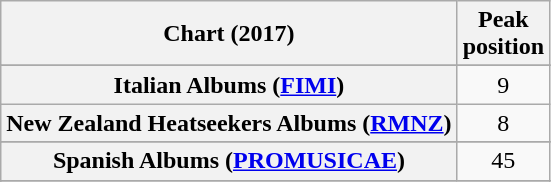<table class="wikitable sortable plainrowheaders" style="text-align:center">
<tr>
<th scope="col">Chart (2017)</th>
<th scope="col">Peak<br> position</th>
</tr>
<tr>
</tr>
<tr>
</tr>
<tr>
</tr>
<tr>
</tr>
<tr>
</tr>
<tr>
</tr>
<tr>
</tr>
<tr>
<th scope="row">Italian Albums (<a href='#'>FIMI</a>)</th>
<td>9</td>
</tr>
<tr>
<th scope="row">New Zealand Heatseekers Albums (<a href='#'>RMNZ</a>)</th>
<td>8</td>
</tr>
<tr>
</tr>
<tr>
<th scope="row">Spanish Albums (<a href='#'>PROMUSICAE</a>)</th>
<td>45</td>
</tr>
<tr>
</tr>
<tr>
</tr>
<tr>
</tr>
</table>
